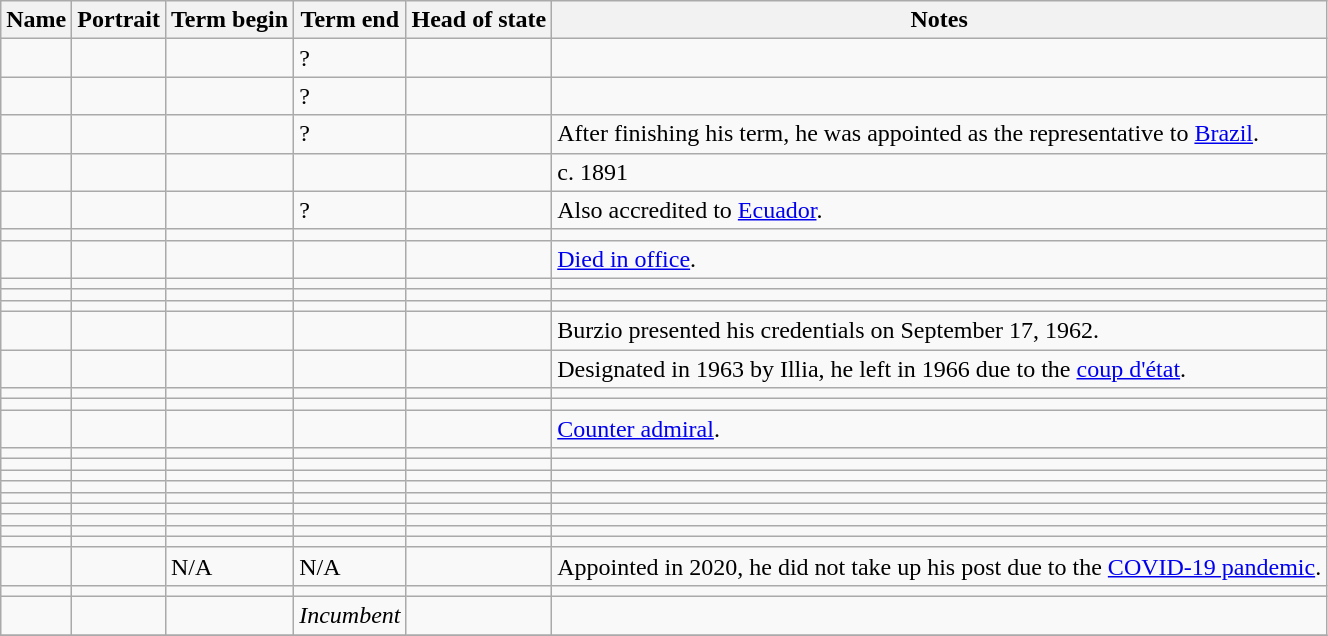<table class="wikitable sortable"  text-align:center;">
<tr>
<th>Name</th>
<th class="unsortable">Portrait</th>
<th>Term begin</th>
<th>Term end</th>
<th>Head of state</th>
<th class="unsortable">Notes</th>
</tr>
<tr>
<td></td>
<td></td>
<td></td>
<td>?</td>
<td></td>
<td></td>
</tr>
<tr>
<td></td>
<td></td>
<td></td>
<td>?</td>
<td></td>
<td></td>
</tr>
<tr>
<td></td>
<td></td>
<td></td>
<td>?</td>
<td></td>
<td>After finishing his term, he was appointed as the representative to <a href='#'>Brazil</a>.</td>
</tr>
<tr>
<td></td>
<td></td>
<td></td>
<td></td>
<td></td>
<td>c. 1891</td>
</tr>
<tr>
<td></td>
<td></td>
<td></td>
<td>?</td>
<td></td>
<td>Also accredited to <a href='#'>Ecuador</a>.</td>
</tr>
<tr>
<td></td>
<td></td>
<td></td>
<td></td>
<td></td>
<td></td>
</tr>
<tr>
<td></td>
<td></td>
<td></td>
<td></td>
<td></td>
<td><a href='#'>Died in office</a>.</td>
</tr>
<tr>
<td></td>
<td></td>
<td></td>
<td></td>
<td></td>
<td></td>
</tr>
<tr>
<td></td>
<td></td>
<td></td>
<td></td>
<td></td>
<td></td>
</tr>
<tr>
<td></td>
<td></td>
<td></td>
<td></td>
<td></td>
<td></td>
</tr>
<tr>
<td></td>
<td></td>
<td></td>
<td></td>
<td></td>
<td>Burzio presented his credentials on September 17, 1962.</td>
</tr>
<tr>
<td></td>
<td></td>
<td></td>
<td></td>
<td></td>
<td>Designated in 1963 by Illia, he left in 1966 due to the <a href='#'>coup d'état</a>.</td>
</tr>
<tr>
<td></td>
<td></td>
<td></td>
<td></td>
<td></td>
<td></td>
</tr>
<tr>
<td></td>
<td></td>
<td></td>
<td></td>
<td></td>
<td></td>
</tr>
<tr>
<td></td>
<td></td>
<td></td>
<td></td>
<td></td>
<td><a href='#'>Counter admiral</a>.</td>
</tr>
<tr>
<td></td>
<td></td>
<td></td>
<td></td>
<td></td>
<td></td>
</tr>
<tr>
<td></td>
<td></td>
<td></td>
<td></td>
<td></td>
<td></td>
</tr>
<tr>
<td></td>
<td></td>
<td></td>
<td></td>
<td></td>
<td></td>
</tr>
<tr>
<td></td>
<td></td>
<td></td>
<td></td>
<td></td>
<td></td>
</tr>
<tr>
<td></td>
<td></td>
<td></td>
<td></td>
<td></td>
<td></td>
</tr>
<tr>
<td></td>
<td></td>
<td></td>
<td></td>
<td></td>
<td></td>
</tr>
<tr>
<td></td>
<td></td>
<td></td>
<td></td>
<td></td>
<td></td>
</tr>
<tr>
<td></td>
<td></td>
<td></td>
<td></td>
<td></td>
<td></td>
</tr>
<tr>
<td></td>
<td></td>
<td></td>
<td></td>
<td></td>
<td></td>
</tr>
<tr>
<td></td>
<td></td>
<td>N/A</td>
<td>N/A</td>
<td></td>
<td>Appointed in 2020, he did not take up his post due to the <a href='#'>COVID-19 pandemic</a>.</td>
</tr>
<tr>
<td></td>
<td></td>
<td></td>
<td></td>
<td></td>
<td></td>
</tr>
<tr>
<td></td>
<td></td>
<td></td>
<td><em>Incumbent</em></td>
<td></td>
<td></td>
</tr>
<tr>
</tr>
</table>
